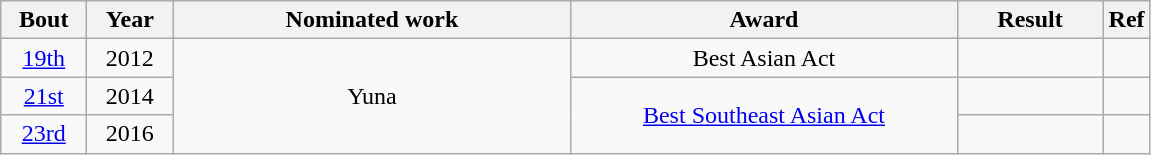<table class="wikitable">
<tr>
<th width="50">Bout</th>
<th width="50">Year</th>
<th width="258">Nominated work</th>
<th width="250">Award</th>
<th width="90">Result</th>
<th>Ref</th>
</tr>
<tr>
<td rowspan="1" align="center"><a href='#'>19th</a></td>
<td rowspan="1" align="center">2012</td>
<td rowspan="3" align="center">Yuna</td>
<td align="center">Best Asian Act</td>
<td></td>
<td align="center"></td>
</tr>
<tr>
<td rowspan="1" align="center"><a href='#'>21st</a></td>
<td rowspan="1" align="center">2014</td>
<td rowspan="2" align="center"><a href='#'>Best Southeast Asian Act</a></td>
<td></td>
<td align="center"></td>
</tr>
<tr>
<td rowspan="1" align="center"><a href='#'>23rd</a></td>
<td rowspan="1" align="center">2016</td>
<td></td>
<td align="center"></td>
</tr>
</table>
